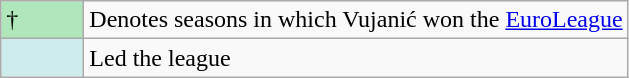<table class="wikitable">
<tr>
<td style="background:#AFE6BA; width:3em;">†</td>
<td>Denotes seasons in which Vujanić won the <a href='#'>EuroLeague</a></td>
</tr>
<tr>
<td style="background:#CFECEC; width:1em"></td>
<td>Led the league</td>
</tr>
</table>
